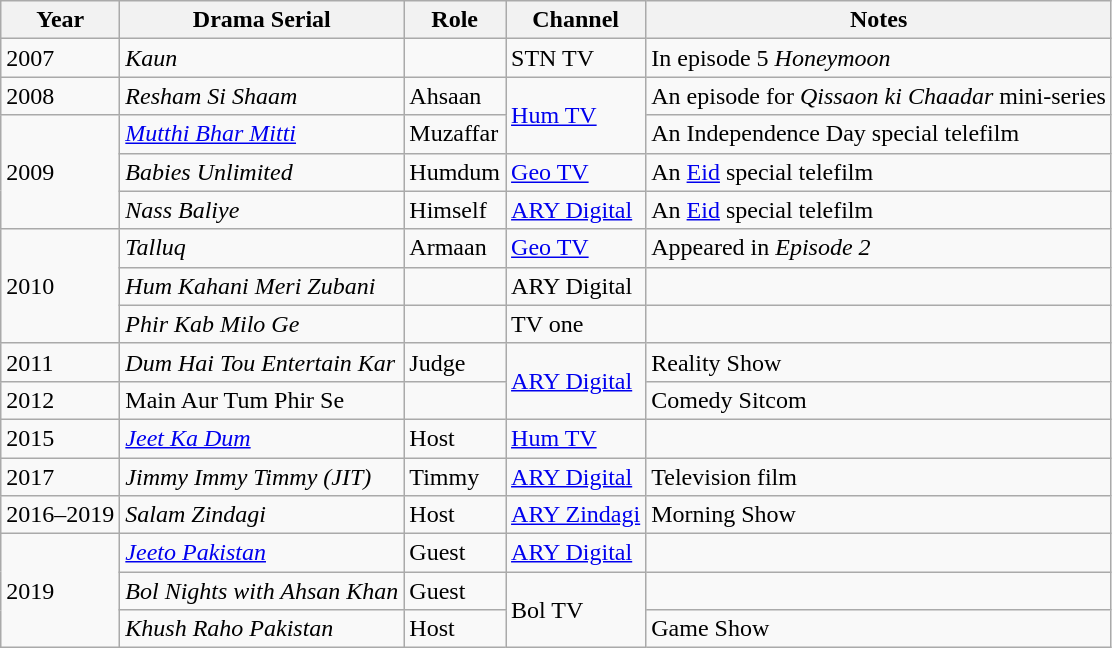<table class="wikitable sortable">
<tr>
<th>Year</th>
<th>Drama Serial</th>
<th>Role</th>
<th>Channel</th>
<th>Notes</th>
</tr>
<tr>
<td>2007</td>
<td><em>Kaun</em></td>
<td></td>
<td>STN TV</td>
<td>In episode 5 <em>Honeymoon</em></td>
</tr>
<tr>
<td>2008</td>
<td><em>Resham Si Shaam</em></td>
<td>Ahsaan</td>
<td rowspan="2"><a href='#'>Hum TV</a></td>
<td>An episode for <em>Qissaon ki Chaadar</em> mini-series</td>
</tr>
<tr>
<td rowspan="3">2009</td>
<td><em><a href='#'>Mutthi Bhar Mitti</a></em></td>
<td>Muzaffar</td>
<td>An Independence Day special telefilm</td>
</tr>
<tr>
<td><em>Babies Unlimited</em></td>
<td>Humdum</td>
<td><a href='#'>Geo TV</a></td>
<td>An <a href='#'>Eid</a> special telefilm</td>
</tr>
<tr>
<td><em>Nass Baliye</em></td>
<td>Himself</td>
<td><a href='#'>ARY Digital</a></td>
<td>An <a href='#'>Eid</a> special telefilm</td>
</tr>
<tr>
<td rowspan="3">2010</td>
<td><em>Talluq</em></td>
<td>Armaan</td>
<td><a href='#'>Geo TV</a></td>
<td>Appeared in <em>Episode 2</em></td>
</tr>
<tr>
<td><em>Hum Kahani Meri Zubani</em></td>
<td></td>
<td>ARY Digital</td>
<td></td>
</tr>
<tr>
<td><em>Phir Kab Milo Ge</em></td>
<td></td>
<td>TV one</td>
</tr>
<tr>
<td>2011</td>
<td><em>Dum Hai Tou Entertain Kar </em></td>
<td>Judge</td>
<td rowspan="2"><a href='#'>ARY Digital</a></td>
<td>Reality Show</td>
</tr>
<tr>
<td>2012</td>
<td>Main Aur Tum Phir Se</td>
<td></td>
<td>Comedy Sitcom</td>
</tr>
<tr>
<td>2015</td>
<td><em><a href='#'>Jeet Ka Dum</a> </em></td>
<td>Host</td>
<td><a href='#'>Hum TV</a></td>
<td></td>
</tr>
<tr>
<td>2017</td>
<td><em>Jimmy Immy Timmy (JIT)</em></td>
<td>Timmy</td>
<td><a href='#'>ARY Digital</a></td>
<td>Television film</td>
</tr>
<tr>
<td>2016–2019</td>
<td><em>Salam Zindagi </em></td>
<td>Host</td>
<td><a href='#'>ARY Zindagi</a></td>
<td>Morning Show</td>
</tr>
<tr>
<td rowspan="3">2019</td>
<td><em><a href='#'>Jeeto Pakistan</a></em></td>
<td>Guest</td>
<td><a href='#'>ARY Digital</a></td>
<td></td>
</tr>
<tr>
<td><em>Bol Nights with Ahsan Khan</em></td>
<td>Guest</td>
<td rowspan="2">Bol TV</td>
<td></td>
</tr>
<tr>
<td><em>Khush Raho Pakistan</em></td>
<td>Host</td>
<td>Game Show</td>
</tr>
</table>
